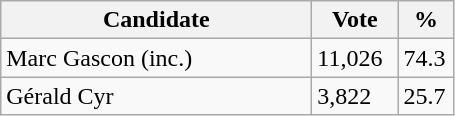<table class="wikitable">
<tr>
<th bgcolor="#DDDDFF" width="200px">Candidate</th>
<th bgcolor="#DDDDFF" width="50px">Vote</th>
<th bgcolor="#DDDDFF" width="30px">%</th>
</tr>
<tr>
<td>Marc Gascon (inc.)</td>
<td>11,026</td>
<td>74.3</td>
</tr>
<tr>
<td>Gérald Cyr</td>
<td>3,822</td>
<td>25.7</td>
</tr>
</table>
